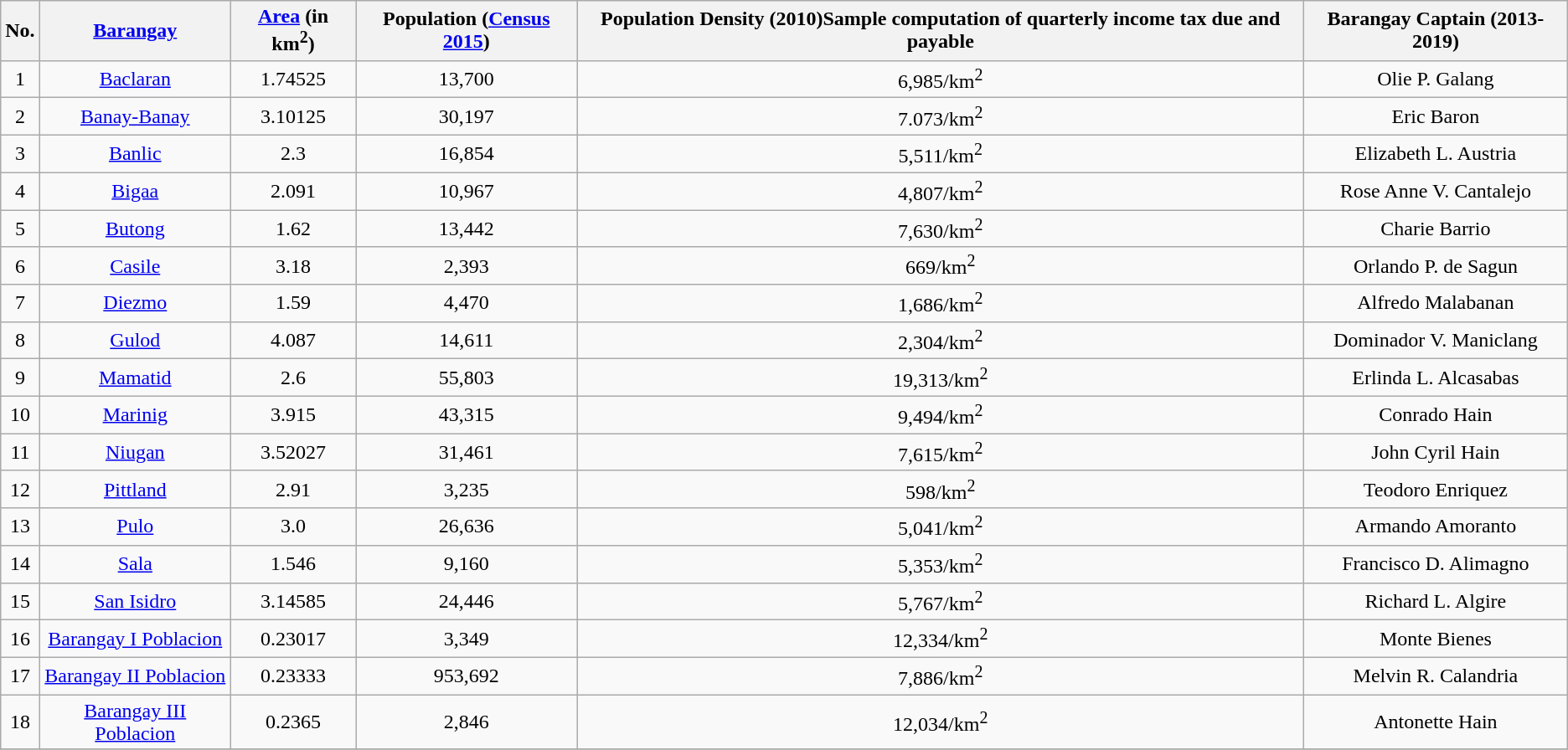<table class="wikitable sortable" style="text-align: center">
<tr>
<th>No.</th>
<th><a href='#'>Barangay</a></th>
<th><a href='#'>Area</a> (in km<sup>2</sup>)</th>
<th>Population (<a href='#'>Census 2015</a>)</th>
<th>Population Density (2010)Sample computation of quarterly income tax due and payable</th>
<th>Barangay Captain (2013-2019)</th>
</tr>
<tr>
<td>1</td>
<td><a href='#'>Baclaran</a></td>
<td>1.74525</td>
<td>13,700</td>
<td>6,985/km<sup>2</sup></td>
<td>Olie P. Galang</td>
</tr>
<tr>
<td>2</td>
<td><a href='#'>Banay-Banay</a></td>
<td>3.10125</td>
<td>30,197</td>
<td>7.073/km<sup>2</sup></td>
<td>Eric Baron</td>
</tr>
<tr>
<td>3</td>
<td><a href='#'>Banlic</a></td>
<td>2.3</td>
<td>16,854</td>
<td>5,511/km<sup>2</sup></td>
<td>Elizabeth L. Austria</td>
</tr>
<tr>
<td>4</td>
<td><a href='#'>Bigaa</a></td>
<td>2.091</td>
<td>10,967</td>
<td>4,807/km<sup>2</sup></td>
<td>Rose Anne V. Cantalejo</td>
</tr>
<tr>
<td>5</td>
<td><a href='#'>Butong</a></td>
<td>1.62</td>
<td>13,442</td>
<td>7,630/km<sup>2</sup></td>
<td>Charie Barrio</td>
</tr>
<tr>
<td>6</td>
<td><a href='#'>Casile</a></td>
<td>3.18</td>
<td>2,393</td>
<td>669/km<sup>2</sup></td>
<td>Orlando P. de Sagun</td>
</tr>
<tr>
<td>7</td>
<td><a href='#'>Diezmo</a></td>
<td>1.59</td>
<td>4,470</td>
<td>1,686/km<sup>2</sup></td>
<td>Alfredo Malabanan</td>
</tr>
<tr>
<td>8</td>
<td><a href='#'>Gulod</a></td>
<td>4.087</td>
<td>14,611</td>
<td>2,304/km<sup>2</sup></td>
<td>Dominador V. Maniclang</td>
</tr>
<tr>
<td>9</td>
<td><a href='#'>Mamatid</a></td>
<td>2.6</td>
<td>55,803</td>
<td>19,313/km<sup>2</sup></td>
<td>Erlinda L. Alcasabas</td>
</tr>
<tr>
<td>10</td>
<td><a href='#'>Marinig</a></td>
<td>3.915</td>
<td>43,315</td>
<td>9,494/km<sup>2</sup></td>
<td>Conrado Hain</td>
</tr>
<tr>
<td>11</td>
<td><a href='#'>Niugan</a></td>
<td>3.52027</td>
<td>31,461</td>
<td>7,615/km<sup>2</sup></td>
<td>John Cyril Hain</td>
</tr>
<tr>
<td>12</td>
<td><a href='#'>Pittland</a></td>
<td>2.91</td>
<td>3,235</td>
<td>598/km<sup>2</sup></td>
<td>Teodoro Enriquez</td>
</tr>
<tr>
<td>13</td>
<td><a href='#'>Pulo</a></td>
<td>3.0</td>
<td>26,636</td>
<td>5,041/km<sup>2</sup></td>
<td>Armando Amoranto</td>
</tr>
<tr>
<td>14</td>
<td><a href='#'>Sala</a></td>
<td>1.546</td>
<td>9,160</td>
<td>5,353/km<sup>2</sup></td>
<td>Francisco D. Alimagno</td>
</tr>
<tr>
<td>15</td>
<td><a href='#'>San Isidro</a></td>
<td>3.14585</td>
<td>24,446</td>
<td>5,767/km<sup>2</sup></td>
<td>Richard L. Algire</td>
</tr>
<tr>
<td>16</td>
<td><a href='#'>Barangay I Poblacion</a></td>
<td>0.23017</td>
<td>3,349</td>
<td>12,334/km<sup>2</sup></td>
<td>Monte Bienes</td>
</tr>
<tr>
<td>17</td>
<td><a href='#'>Barangay II Poblacion</a></td>
<td>0.23333</td>
<td>953,692</td>
<td>7,886/km<sup>2</sup></td>
<td>Melvin R. Calandria</td>
</tr>
<tr>
<td>18</td>
<td><a href='#'>Barangay III Poblacion</a></td>
<td>0.2365</td>
<td>2,846</td>
<td>12,034/km<sup>2</sup></td>
<td>Antonette Hain</td>
</tr>
<tr>
</tr>
</table>
